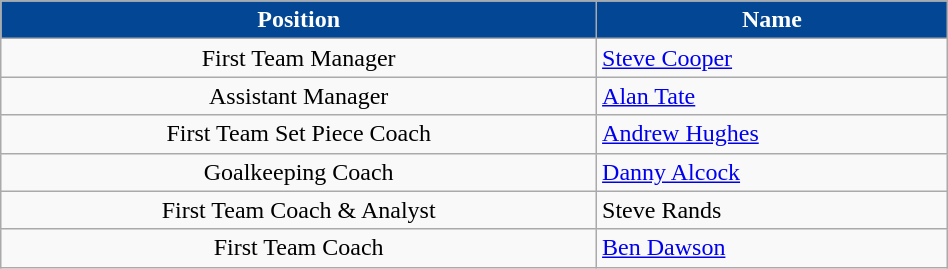<table class="wikitable" style="text-align:center;width:50%;">
<tr>
<th style=background:#034694;color:#FFFFFF>Position</th>
<th style=background:#034694;color:#FFFFFF>Name</th>
</tr>
<tr>
<td>First Team Manager</td>
<td align=left> <a href='#'>Steve Cooper</a></td>
</tr>
<tr>
<td>Assistant Manager</td>
<td align=left> <a href='#'>Alan Tate</a></td>
</tr>
<tr>
<td>First Team Set Piece Coach</td>
<td align=left> <a href='#'>Andrew Hughes</a></td>
</tr>
<tr>
<td>Goalkeeping Coach</td>
<td align=left> <a href='#'>Danny Alcock</a></td>
</tr>
<tr>
<td>First Team Coach & Analyst</td>
<td align=left> Steve Rands</td>
</tr>
<tr>
<td>First Team Coach</td>
<td align=left> <a href='#'>Ben Dawson</a></td>
</tr>
</table>
